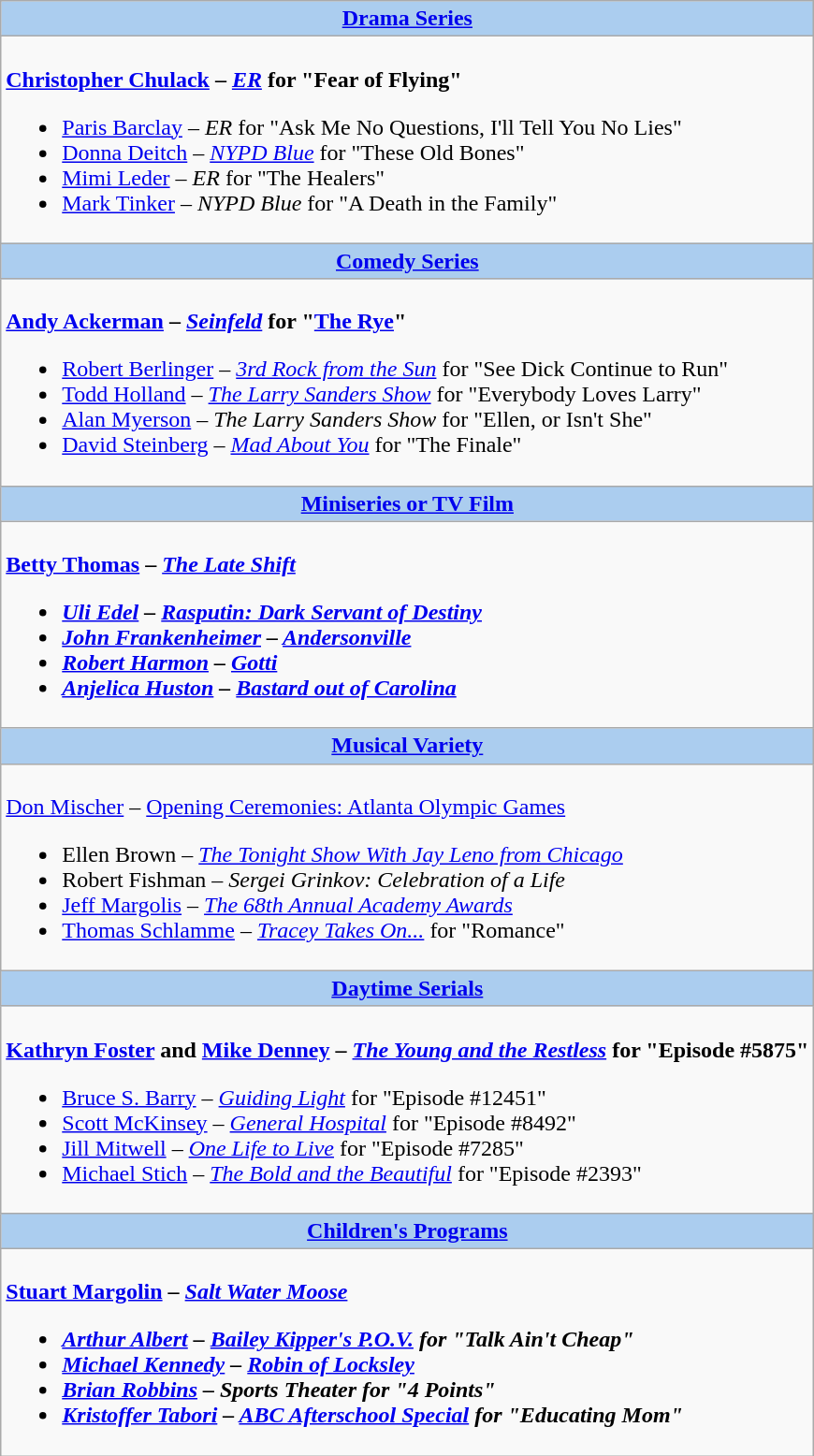<table class=wikitable style="width="100%">
<tr>
<th colspan="2" style="background:#abcdef;"><a href='#'>Drama Series</a></th>
</tr>
<tr>
<td colspan="2" style="vertical-align:top;"><br><strong><a href='#'>Christopher Chulack</a> – <em><a href='#'>ER</a></em> for "Fear of Flying"</strong><ul><li><a href='#'>Paris Barclay</a> – <em>ER</em> for "Ask Me No Questions, I'll Tell You No Lies"</li><li><a href='#'>Donna Deitch</a> – <em><a href='#'>NYPD Blue</a></em> for "These Old Bones"</li><li><a href='#'>Mimi Leder</a> – <em>ER</em> for "The Healers"</li><li><a href='#'>Mark Tinker</a> – <em>NYPD Blue</em> for "A Death in the Family"</li></ul></td>
</tr>
<tr>
<th colspan="2" style="background:#abcdef;"><a href='#'>Comedy Series</a></th>
</tr>
<tr>
<td colspan="2" style="vertical-align:top;"><br><strong><a href='#'>Andy Ackerman</a> – <em><a href='#'>Seinfeld</a></em> for "<a href='#'>The Rye</a>"</strong><ul><li><a href='#'>Robert Berlinger</a> – <em><a href='#'>3rd Rock from the Sun</a></em> for "See Dick Continue to Run"</li><li><a href='#'>Todd Holland</a> – <em><a href='#'>The Larry Sanders Show</a></em> for "Everybody Loves Larry"</li><li><a href='#'>Alan Myerson</a> – <em>The Larry Sanders Show</em> for "Ellen, or Isn't She"</li><li><a href='#'>David Steinberg</a> – <em><a href='#'>Mad About You</a></em> for "The Finale"</li></ul></td>
</tr>
<tr>
<th colspan="2" style="background:#abcdef;"><a href='#'>Miniseries or TV Film</a></th>
</tr>
<tr>
<td colspan="2" style="vertical-align:top;"><br><strong><a href='#'>Betty Thomas</a> – <em><a href='#'>The Late Shift</a><strong><em><ul><li><a href='#'>Uli Edel</a> – </em><a href='#'>Rasputin: Dark Servant of Destiny</a><em></li><li><a href='#'>John Frankenheimer</a> – </em><a href='#'>Andersonville</a><em></li><li><a href='#'>Robert Harmon</a> – </em><a href='#'>Gotti</a><em></li><li><a href='#'>Anjelica Huston</a> – </em><a href='#'>Bastard out of Carolina</a><em></li></ul></td>
</tr>
<tr>
<th colspan="2" style="background:#abcdef;"><a href='#'>Musical Variety</a></th>
</tr>
<tr>
<td colspan="2" style="vertical-align:top;"><br></strong><a href='#'>Don Mischer</a> – </em><a href='#'>Opening Ceremonies: Atlanta Olympic Games</a></em></strong><ul><li>Ellen Brown – <em><a href='#'>The Tonight Show With Jay Leno from Chicago</a></em></li><li>Robert Fishman – <em>Sergei Grinkov: Celebration of a Life</em></li><li><a href='#'>Jeff Margolis</a> – <em><a href='#'>The 68th Annual Academy Awards</a></em></li><li><a href='#'>Thomas Schlamme</a> – <em><a href='#'>Tracey Takes On...</a></em> for "Romance"</li></ul></td>
</tr>
<tr>
<th colspan="2" style="background:#abcdef;"><a href='#'>Daytime Serials</a></th>
</tr>
<tr>
<td colspan="2" style="vertical-align:top;"><br><strong><a href='#'>Kathryn Foster</a> and <a href='#'>Mike Denney</a> – <em><a href='#'>The Young and the Restless</a></em> for "Episode #5875"</strong><ul><li><a href='#'>Bruce S. Barry</a> – <em><a href='#'>Guiding Light</a></em> for "Episode #12451"</li><li><a href='#'>Scott McKinsey</a> – <em><a href='#'>General Hospital</a></em> for "Episode #8492"</li><li><a href='#'>Jill Mitwell</a> – <em><a href='#'>One Life to Live</a></em> for "Episode #7285"</li><li><a href='#'>Michael Stich</a> – <em><a href='#'>The Bold and the Beautiful</a></em> for "Episode #2393"</li></ul></td>
</tr>
<tr>
<th colspan="2" style="background:#abcdef;"><a href='#'>Children's Programs</a></th>
</tr>
<tr>
<td colspan="2" style="vertical-align:top;"><br><strong><a href='#'>Stuart Margolin</a> – <em><a href='#'>Salt Water Moose</a><strong><em><ul><li><a href='#'>Arthur Albert</a> – </em><a href='#'>Bailey Kipper's P.O.V.</a><em> for "Talk Ain't Cheap"</li><li><a href='#'>Michael Kennedy</a> – </em><a href='#'>Robin of Locksley</a><em></li><li><a href='#'>Brian Robbins</a> – </em>Sports Theater<em> for "4 Points"</li><li><a href='#'>Kristoffer Tabori</a> – </em><a href='#'>ABC Afterschool Special</a><em> for "Educating Mom"</li></ul></td>
</tr>
</table>
